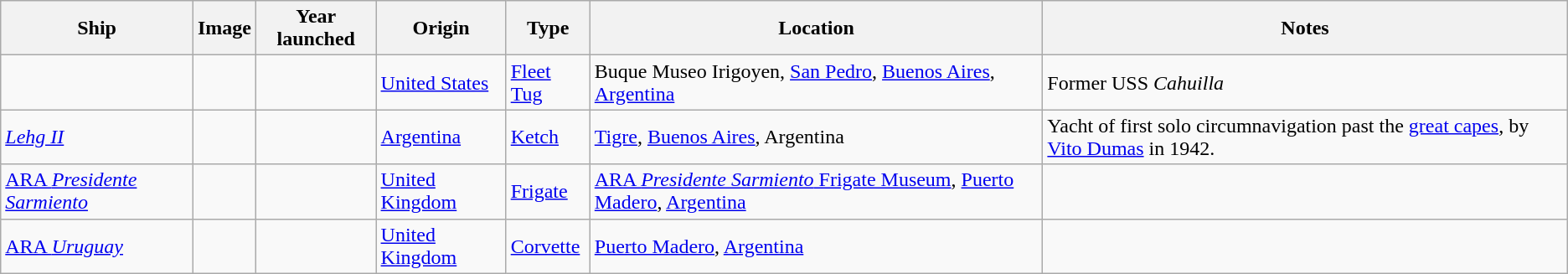<table class="wikitable sortable">
<tr>
<th>Ship</th>
<th>Image</th>
<th>Year launched</th>
<th>Origin</th>
<th>Type</th>
<th>Location</th>
<th>Notes</th>
</tr>
<tr>
<td data-sort-value="Irigoyen"></td>
<td></td>
<td></td>
<td> <a href='#'>United States</a></td>
<td><a href='#'>Fleet Tug</a></td>
<td>Buque Museo Irigoyen, <a href='#'>San Pedro</a>, <a href='#'>Buenos Aires</a>, <a href='#'>Argentina</a><br></td>
<td>Former USS <em>Cahuilla</em></td>
</tr>
<tr>
<td data-sort-value=Lehg II><em><a href='#'>Lehg II</a></em></td>
<td></td>
<td></td>
<td> <a href='#'>Argentina</a></td>
<td><a href='#'>Ketch</a></td>
<td><a href='#'>Tigre</a>, <a href='#'>Buenos Aires</a>, Argentina<br></td>
<td>Yacht of first solo circumnavigation past the <a href='#'>great capes</a>, by <a href='#'>Vito Dumas</a> in 1942.</td>
</tr>
<tr>
<td data-sort-value="Presidente" Sarmiento><a href='#'>ARA <em>Presidente Sarmiento</em></a></td>
<td></td>
<td></td>
<td> <a href='#'>United Kingdom</a></td>
<td><a href='#'>Frigate</a></td>
<td><a href='#'>ARA <em>Presidente Sarmiento</em> Frigate Museum</a>, <a href='#'>Puerto Madero</a>, <a href='#'>Argentina</a><br></td>
<td></td>
</tr>
<tr>
<td data-sort-value=Uruguay><a href='#'>ARA <em>Uruguay</em></a></td>
<td></td>
<td></td>
<td> <a href='#'>United Kingdom</a></td>
<td><a href='#'>Corvette</a></td>
<td><a href='#'>Puerto Madero</a>, <a href='#'>Argentina</a><br></td>
<td></td>
</tr>
</table>
